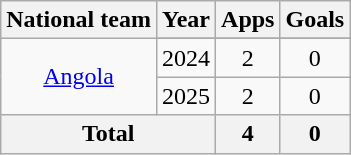<table class="wikitable" style="text-align:center">
<tr>
<th>National team</th>
<th>Year</th>
<th>Apps</th>
<th>Goals</th>
</tr>
<tr>
<td rowspan="3"><a href='#'>Angola</a></td>
</tr>
<tr>
<td>2024</td>
<td>2</td>
<td>0</td>
</tr>
<tr>
<td>2025</td>
<td>2</td>
<td>0</td>
</tr>
<tr>
<th colspan="2">Total</th>
<th>4</th>
<th>0</th>
</tr>
</table>
